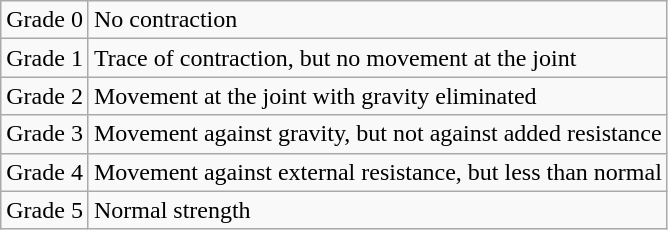<table class="wikitable floatleft">
<tr>
<td>Grade 0</td>
<td>No contraction</td>
</tr>
<tr>
<td>Grade 1</td>
<td>Trace of contraction, but no movement at the joint</td>
</tr>
<tr>
<td>Grade 2</td>
<td>Movement at the joint with gravity eliminated</td>
</tr>
<tr>
<td>Grade 3</td>
<td>Movement against gravity, but not against added resistance</td>
</tr>
<tr>
<td>Grade 4</td>
<td>Movement against external resistance, but less than normal</td>
</tr>
<tr>
<td>Grade 5</td>
<td>Normal strength</td>
</tr>
</table>
